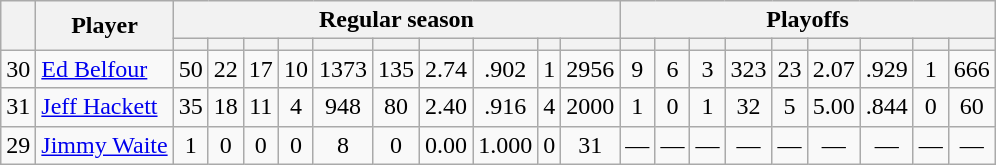<table class="wikitable plainrowheaders" style="text-align:center;">
<tr>
<th scope="col" rowspan="2"></th>
<th scope="col" rowspan="2">Player</th>
<th scope=colgroup colspan=10>Regular season</th>
<th scope=colgroup colspan=9>Playoffs</th>
</tr>
<tr>
<th scope="col"></th>
<th scope="col"></th>
<th scope="col"></th>
<th scope="col"></th>
<th scope="col"></th>
<th scope="col"></th>
<th scope="col"></th>
<th scope="col"></th>
<th scope="col"></th>
<th scope="col"></th>
<th scope="col"></th>
<th scope="col"></th>
<th scope="col"></th>
<th scope="col"></th>
<th scope="col"></th>
<th scope="col"></th>
<th scope="col"></th>
<th scope="col"></th>
<th scope="col"></th>
</tr>
<tr>
<td scope="row">30</td>
<td align="left"><a href='#'>Ed Belfour</a></td>
<td>50</td>
<td>22</td>
<td>17</td>
<td>10</td>
<td>1373</td>
<td>135</td>
<td>2.74</td>
<td>.902</td>
<td>1</td>
<td>2956</td>
<td>9</td>
<td>6</td>
<td>3</td>
<td>323</td>
<td>23</td>
<td>2.07</td>
<td>.929</td>
<td>1</td>
<td>666</td>
</tr>
<tr>
<td scope="row">31</td>
<td align="left"><a href='#'>Jeff Hackett</a></td>
<td>35</td>
<td>18</td>
<td>11</td>
<td>4</td>
<td>948</td>
<td>80</td>
<td>2.40</td>
<td>.916</td>
<td>4</td>
<td>2000</td>
<td>1</td>
<td>0</td>
<td>1</td>
<td>32</td>
<td>5</td>
<td>5.00</td>
<td>.844</td>
<td>0</td>
<td>60</td>
</tr>
<tr>
<td scope="row">29</td>
<td align="left"><a href='#'>Jimmy Waite</a></td>
<td>1</td>
<td>0</td>
<td>0</td>
<td>0</td>
<td>8</td>
<td>0</td>
<td>0.00</td>
<td>1.000</td>
<td>0</td>
<td>31</td>
<td>—</td>
<td>—</td>
<td>—</td>
<td>—</td>
<td>—</td>
<td>—</td>
<td>—</td>
<td>—</td>
<td>—</td>
</tr>
</table>
